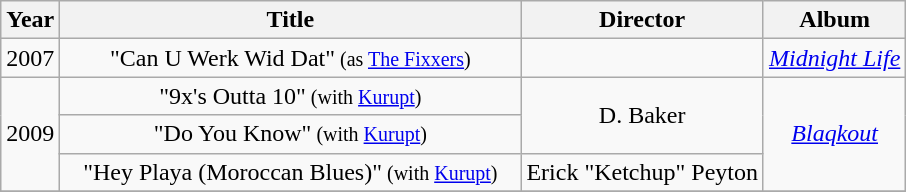<table class="wikitable plainrowheaders" style="text-align:center;">
<tr>
<th>Year</th>
<th width="300">Title</th>
<th>Director</th>
<th>Album</th>
</tr>
<tr>
<td>2007</td>
<td>"Can U Werk Wid Dat"<small> (as <a href='#'>The Fixxers</a>)</small></td>
<td></td>
<td><em><a href='#'>Midnight Life</a></em></td>
</tr>
<tr>
<td rowspan="3">2009</td>
<td>"9x's Outta 10"<small> (with <a href='#'>Kurupt</a>)</small></td>
<td rowspan="2">D. Baker</td>
<td rowspan="3"><em><a href='#'>Blaqkout</a></em></td>
</tr>
<tr>
<td>"Do You Know"<small> (with <a href='#'>Kurupt</a>)</small></td>
</tr>
<tr>
<td>"Hey Playa (Moroccan Blues)"<small> (with <a href='#'>Kurupt</a>)</small></td>
<td>Erick "Ketchup" Peyton</td>
</tr>
<tr>
</tr>
</table>
